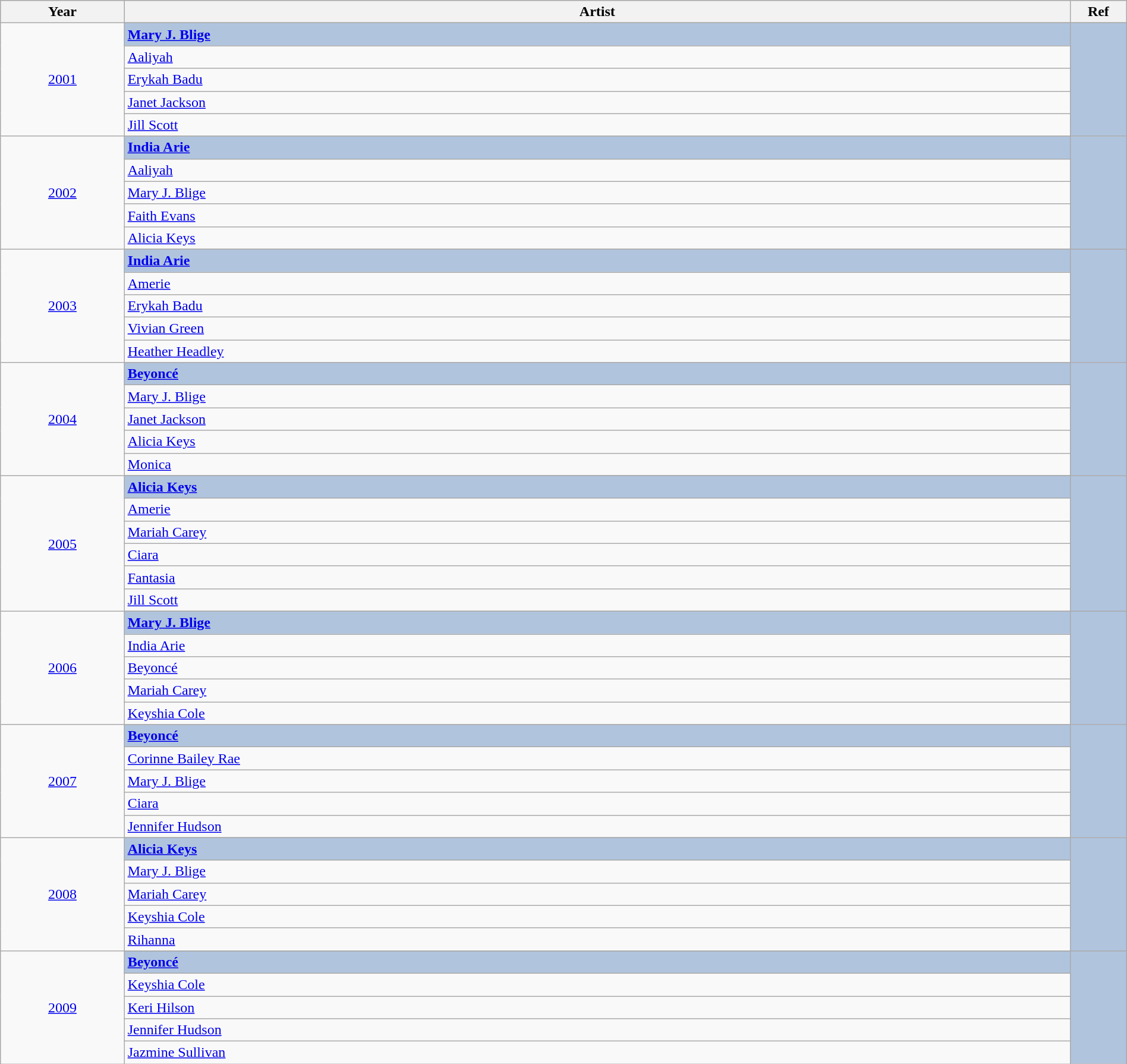<table class="wikitable" style="width:100%;">
<tr style="background:#bebebe;">
<th style="width:11%;">Year</th>
<th style="width:84%;">Artist</th>
<th style="width:5%;">Ref</th>
</tr>
<tr>
<td rowspan="6" align="center"><a href='#'>2001</a></td>
</tr>
<tr style="background:#B0C4DE">
<td><strong><a href='#'>Mary J. Blige</a></strong></td>
<td rowspan="6" align="center"></td>
</tr>
<tr>
<td><a href='#'>Aaliyah</a></td>
</tr>
<tr>
<td><a href='#'>Erykah Badu</a></td>
</tr>
<tr>
<td><a href='#'>Janet Jackson</a></td>
</tr>
<tr>
<td><a href='#'>Jill Scott</a></td>
</tr>
<tr>
<td rowspan="6" align="center"><a href='#'>2002</a></td>
</tr>
<tr style="background:#B0C4DE">
<td><strong><a href='#'>India Arie</a></strong></td>
<td rowspan="6" align="center"></td>
</tr>
<tr>
<td><a href='#'>Aaliyah</a></td>
</tr>
<tr>
<td><a href='#'>Mary J. Blige</a></td>
</tr>
<tr>
<td><a href='#'>Faith Evans</a></td>
</tr>
<tr>
<td><a href='#'>Alicia Keys</a></td>
</tr>
<tr>
<td rowspan="6" align="center"><a href='#'>2003</a></td>
</tr>
<tr style="background:#B0C4DE">
<td><strong><a href='#'>India Arie</a></strong></td>
<td rowspan="6" align="center"></td>
</tr>
<tr>
<td><a href='#'>Amerie</a></td>
</tr>
<tr>
<td><a href='#'>Erykah Badu</a></td>
</tr>
<tr>
<td><a href='#'>Vivian Green</a></td>
</tr>
<tr>
<td><a href='#'>Heather Headley</a></td>
</tr>
<tr>
<td rowspan="6" align="center"><a href='#'>2004</a></td>
</tr>
<tr style="background:#B0C4DE">
<td><strong><a href='#'>Beyoncé</a></strong></td>
<td rowspan="6" align="center"></td>
</tr>
<tr>
<td><a href='#'>Mary J. Blige</a></td>
</tr>
<tr>
<td><a href='#'>Janet Jackson</a></td>
</tr>
<tr>
<td><a href='#'>Alicia Keys</a></td>
</tr>
<tr>
<td><a href='#'>Monica</a></td>
</tr>
<tr>
<td rowspan="7" align="center"><a href='#'>2005</a></td>
</tr>
<tr style="background:#B0C4DE">
<td><strong><a href='#'>Alicia Keys</a></strong></td>
<td rowspan="7" align="center"></td>
</tr>
<tr>
<td><a href='#'>Amerie</a></td>
</tr>
<tr>
<td><a href='#'>Mariah Carey</a></td>
</tr>
<tr>
<td><a href='#'>Ciara</a></td>
</tr>
<tr>
<td><a href='#'>Fantasia</a></td>
</tr>
<tr>
<td><a href='#'>Jill Scott</a></td>
</tr>
<tr>
<td rowspan="6" align="center"><a href='#'>2006</a></td>
</tr>
<tr style="background:#B0C4DE">
<td><strong><a href='#'>Mary J. Blige</a></strong></td>
<td rowspan="6" align="center"></td>
</tr>
<tr>
<td><a href='#'>India Arie</a></td>
</tr>
<tr>
<td><a href='#'>Beyoncé</a></td>
</tr>
<tr>
<td><a href='#'>Mariah Carey</a></td>
</tr>
<tr>
<td><a href='#'>Keyshia Cole</a></td>
</tr>
<tr>
<td rowspan="6" align="center"><a href='#'>2007</a></td>
</tr>
<tr style="background:#B0C4DE">
<td><strong><a href='#'>Beyoncé</a></strong></td>
<td rowspan="6" align="center"></td>
</tr>
<tr>
<td><a href='#'>Corinne Bailey Rae</a></td>
</tr>
<tr>
<td><a href='#'>Mary J. Blige</a></td>
</tr>
<tr>
<td><a href='#'>Ciara</a></td>
</tr>
<tr>
<td><a href='#'>Jennifer Hudson</a></td>
</tr>
<tr>
<td rowspan="6" align="center"><a href='#'>2008</a></td>
</tr>
<tr style="background:#B0C4DE">
<td><strong><a href='#'>Alicia Keys</a></strong></td>
<td rowspan="6" align="center"></td>
</tr>
<tr>
<td><a href='#'>Mary J. Blige</a></td>
</tr>
<tr>
<td><a href='#'>Mariah Carey</a></td>
</tr>
<tr>
<td><a href='#'>Keyshia Cole</a></td>
</tr>
<tr>
<td><a href='#'>Rihanna</a></td>
</tr>
<tr>
<td rowspan="6" align="center"><a href='#'>2009</a></td>
</tr>
<tr style="background:#B0C4DE">
<td><strong><a href='#'>Beyoncé</a></strong></td>
<td rowspan="6" align="center"></td>
</tr>
<tr>
<td><a href='#'>Keyshia Cole</a></td>
</tr>
<tr>
<td><a href='#'>Keri Hilson</a></td>
</tr>
<tr>
<td><a href='#'>Jennifer Hudson</a></td>
</tr>
<tr>
<td><a href='#'>Jazmine Sullivan</a></td>
</tr>
</table>
